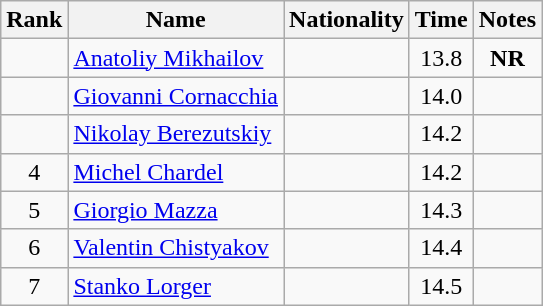<table class="wikitable sortable" style="text-align:center">
<tr>
<th>Rank</th>
<th>Name</th>
<th>Nationality</th>
<th>Time</th>
<th>Notes</th>
</tr>
<tr>
<td></td>
<td align=left><a href='#'>Anatoliy Mikhailov</a></td>
<td align=left></td>
<td>13.8</td>
<td><strong>NR</strong></td>
</tr>
<tr>
<td></td>
<td align=left><a href='#'>Giovanni Cornacchia</a></td>
<td align=left></td>
<td>14.0</td>
<td></td>
</tr>
<tr>
<td></td>
<td align=left><a href='#'>Nikolay Berezutskiy</a></td>
<td align=left></td>
<td>14.2</td>
<td></td>
</tr>
<tr>
<td>4</td>
<td align=left><a href='#'>Michel Chardel</a></td>
<td align=left></td>
<td>14.2</td>
<td></td>
</tr>
<tr>
<td>5</td>
<td align=left><a href='#'>Giorgio Mazza</a></td>
<td align=left></td>
<td>14.3</td>
<td></td>
</tr>
<tr>
<td>6</td>
<td align=left><a href='#'>Valentin Chistyakov</a></td>
<td align=left></td>
<td>14.4</td>
<td></td>
</tr>
<tr>
<td>7</td>
<td align=left><a href='#'>Stanko Lorger</a></td>
<td align=left></td>
<td>14.5</td>
<td></td>
</tr>
</table>
